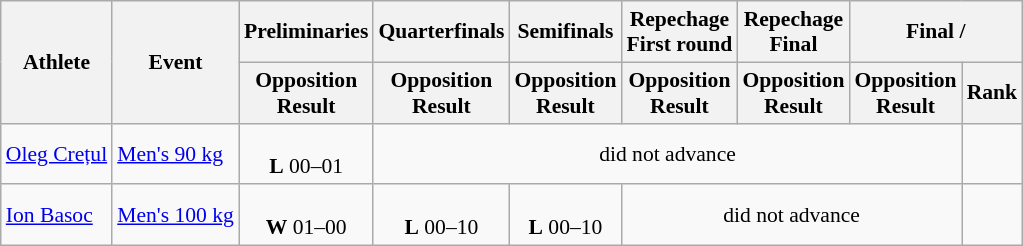<table class="wikitable" style="font-size:90%">
<tr>
<th rowspan="2">Athlete</th>
<th rowspan="2">Event</th>
<th>Preliminaries</th>
<th>Quarterfinals</th>
<th>Semifinals</th>
<th>Repechage<br>First round</th>
<th>Repechage<br>Final</th>
<th colspan="2">Final / </th>
</tr>
<tr>
<th>Opposition<br>Result</th>
<th>Opposition<br>Result</th>
<th>Opposition<br>Result</th>
<th>Opposition<br>Result</th>
<th>Opposition<br>Result</th>
<th>Opposition<br>Result</th>
<th>Rank</th>
</tr>
<tr align=center>
<td align=left><a href='#'>Oleg Crețul</a></td>
<td align=left><a href='#'>Men's 90 kg</a></td>
<td><br><strong>L</strong> 00–01</td>
<td colspan="5">did not advance</td>
<td></td>
</tr>
<tr align=center>
<td align=left><a href='#'>Ion Basoc</a></td>
<td align=left><a href='#'>Men's 100 kg</a></td>
<td><br><strong>W</strong> 01–00</td>
<td><br><strong>L</strong> 00–10</td>
<td><br><strong>L</strong> 00–10</td>
<td colspan="3">did not advance</td>
<td></td>
</tr>
</table>
